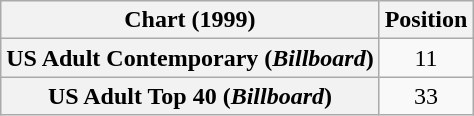<table class="wikitable plainrowheaders" style="text-align:center">
<tr>
<th>Chart (1999)</th>
<th>Position</th>
</tr>
<tr>
<th scope="row">US Adult Contemporary (<em>Billboard</em>)</th>
<td>11</td>
</tr>
<tr>
<th scope="row">US Adult Top 40 (<em>Billboard</em>)</th>
<td>33</td>
</tr>
</table>
